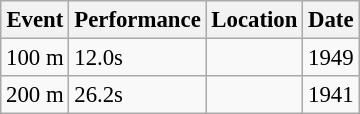<table class="wikitable" style="border-collapse: collapse; font-size: 95%;">
<tr>
<th scope="col">Event</th>
<th scope="col">Performance</th>
<th scope="col">Location</th>
<th scope="col">Date</th>
</tr>
<tr>
<td>100 m</td>
<td>12.0s</td>
<td></td>
<td>1949</td>
</tr>
<tr>
<td>200 m</td>
<td>26.2s</td>
<td><br></td>
<td>1941</td>
</tr>
</table>
